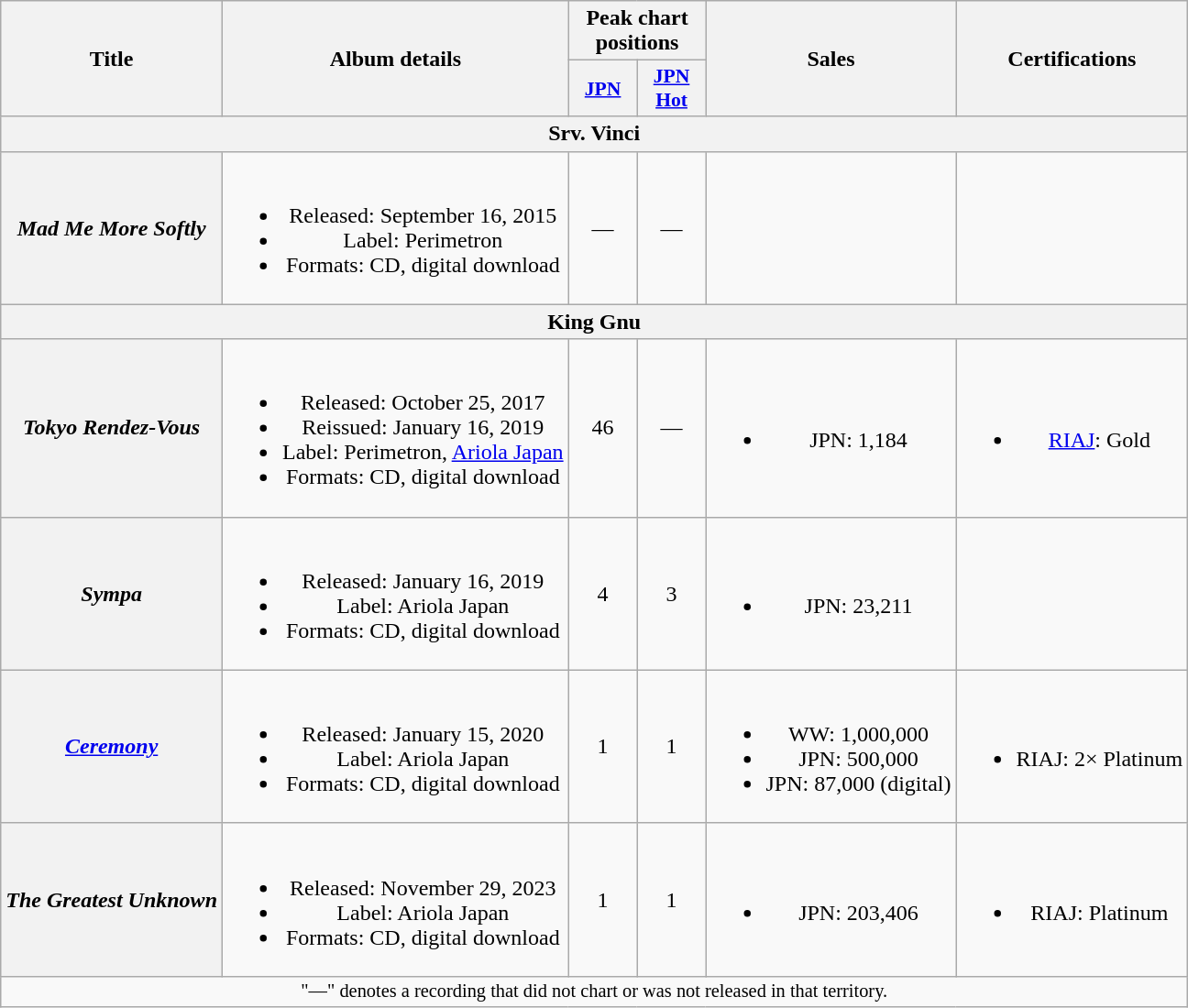<table class="wikitable plainrowheaders" style="text-align:center;">
<tr>
<th scope="col" rowspan="2">Title</th>
<th scope="col" rowspan="2">Album details</th>
<th scope="col" colspan="2">Peak chart positions</th>
<th scope="col" rowspan="2">Sales</th>
<th scope="col" rowspan="2">Certifications</th>
</tr>
<tr>
<th scope="col" style="width:3em;font-size:90%;"><a href='#'>JPN</a><br></th>
<th scope="col" style="width:3em;font-size:90%;"><a href='#'>JPN Hot</a><br></th>
</tr>
<tr>
<th colspan="6">Srv. Vinci</th>
</tr>
<tr>
<th scope="row"><em>Mad Me More Softly</em></th>
<td><br><ul><li>Released: September 16, 2015</li><li>Label: Perimetron</li><li>Formats: CD, digital download</li></ul></td>
<td>—</td>
<td>—</td>
<td></td>
<td></td>
</tr>
<tr>
<th colspan="6">King Gnu</th>
</tr>
<tr>
<th scope="row"><em>Tokyo Rendez-Vous</em></th>
<td><br><ul><li>Released: October 25, 2017</li><li>Reissued: January 16, 2019</li><li>Label: Perimetron, <a href='#'>Ariola Japan</a></li><li>Formats: CD, digital download</li></ul></td>
<td>46</td>
<td>—</td>
<td><br><ul><li>JPN: 1,184</li></ul></td>
<td><br><ul><li><a href='#'>RIAJ</a>: Gold</li></ul></td>
</tr>
<tr>
<th scope="row"><em>Sympa</em></th>
<td><br><ul><li>Released: January 16, 2019</li><li>Label: Ariola Japan</li><li>Formats: CD, digital download</li></ul></td>
<td>4</td>
<td>3</td>
<td><br><ul><li>JPN: 23,211</li></ul></td>
<td></td>
</tr>
<tr>
<th scope="row"><em><a href='#'>Ceremony</a></em></th>
<td><br><ul><li>Released: January 15, 2020</li><li>Label: Ariola Japan</li><li>Formats: CD, digital download</li></ul></td>
<td>1</td>
<td>1</td>
<td><br><ul><li>WW: 1,000,000</li><li>JPN: 500,000</li><li>JPN: 87,000 (digital)</li></ul></td>
<td><br><ul><li>RIAJ: 2× Platinum</li></ul></td>
</tr>
<tr>
<th scope="row"><em>The Greatest Unknown</em></th>
<td><br><ul><li>Released: November 29, 2023</li><li>Label: Ariola Japan</li><li>Formats: CD, digital download</li></ul></td>
<td>1</td>
<td>1</td>
<td><br><ul><li>JPN: 203,406</li></ul></td>
<td><br><ul><li>RIAJ: Platinum</li></ul></td>
</tr>
<tr>
<td colspan="6" style="font-size:85%">"—" denotes a recording that did not chart or was not released in that territory.</td>
</tr>
</table>
